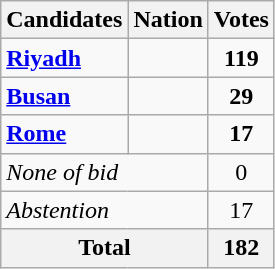<table class="wikitable">
<tr>
<th>Candidates</th>
<th>Nation</th>
<th>Votes</th>
</tr>
<tr>
<td><strong><a href='#'>Riyadh</a></strong></td>
<td><strong></strong></td>
<td align=center><strong>119</strong></td>
</tr>
<tr>
<td><strong><a href='#'>Busan</a></strong></td>
<td><strong></strong></td>
<td align=center><strong>29</strong></td>
</tr>
<tr>
<td><strong><a href='#'>Rome</a></strong></td>
<td><strong></strong></td>
<td align=center><strong>17</strong></td>
</tr>
<tr>
<td colspan=2><em>None of bid</em></td>
<td align=center>0</td>
</tr>
<tr>
<td colspan=2><em>Abstention</em></td>
<td align=center>17</td>
</tr>
<tr>
<th colspan=2>Total</th>
<th align=center>182</th>
</tr>
</table>
